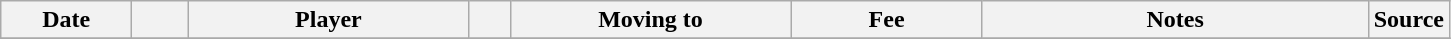<table class="wikitable sortable">
<tr>
<th style="width:80px;">Date</th>
<th style="width:30px;"></th>
<th style="width:180px;">Player</th>
<th style="width:20px;"></th>
<th style="width:180px;">Moving to</th>
<th style="width:120px;" class="unsortable">Fee</th>
<th style="width:250px;" class="unsortable">Notes</th>
<th style="width:20px;">Source</th>
</tr>
<tr>
</tr>
</table>
